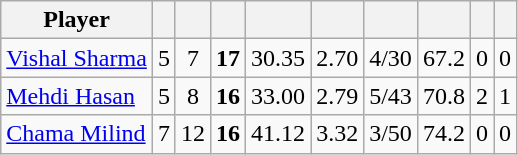<table class="wikitable sortable" style="text-align: center;">
<tr>
<th class="unsortable">Player</th>
<th></th>
<th></th>
<th></th>
<th></th>
<th></th>
<th></th>
<th></th>
<th></th>
<th></th>
</tr>
<tr>
<td style="text-align:left"><a href='#'>Vishal Sharma</a></td>
<td style="text-align:left">5</td>
<td>7</td>
<td><strong>17</strong></td>
<td>30.35</td>
<td>2.70</td>
<td>4/30</td>
<td>67.2</td>
<td>0</td>
<td>0</td>
</tr>
<tr>
<td style="text-align:left"><a href='#'>Mehdi Hasan</a></td>
<td style="text-align:left">5</td>
<td>8</td>
<td><strong>16</strong></td>
<td>33.00</td>
<td>2.79</td>
<td>5/43</td>
<td>70.8</td>
<td>2</td>
<td>1</td>
</tr>
<tr>
<td style="text-align:left"><a href='#'>Chama Milind</a></td>
<td style="text-align:left">7</td>
<td>12</td>
<td><strong>16</strong></td>
<td>41.12</td>
<td>3.32</td>
<td>3/50</td>
<td>74.2</td>
<td>0</td>
<td>0</td>
</tr>
</table>
